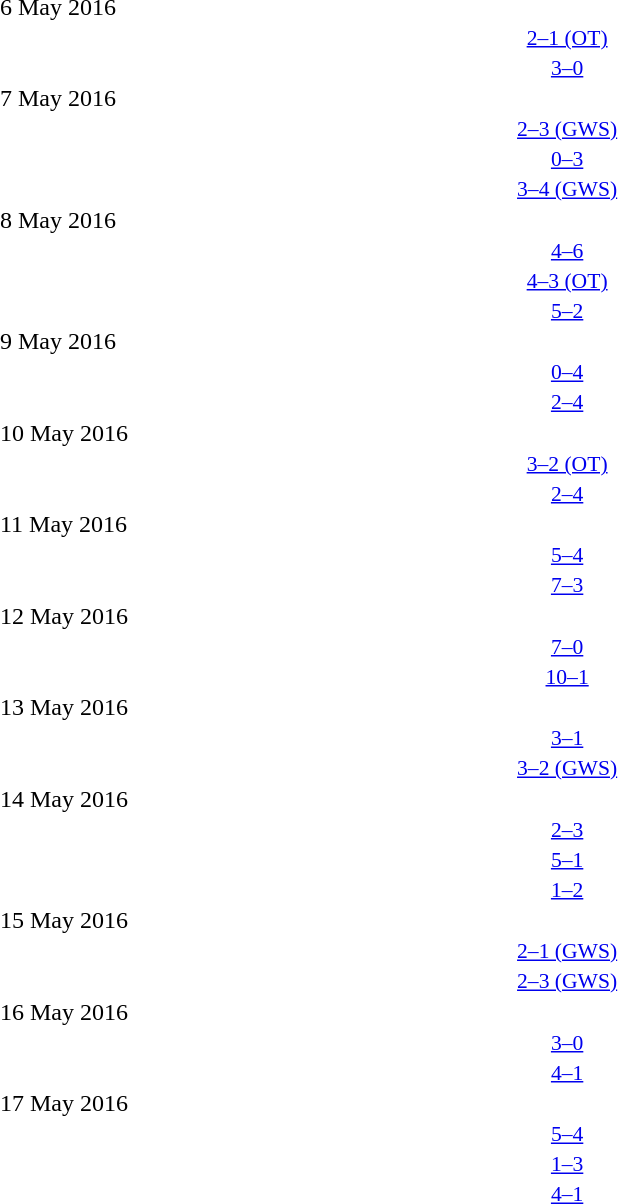<table style="width:100%;" cellspacing="1">
<tr>
<th width=25%></th>
<th width=2%></th>
<th width=6%></th>
<th width=2%></th>
<th width=25%></th>
</tr>
<tr>
<td>6 May 2016</td>
</tr>
<tr style=font-size:90%>
<td align=right></td>
<td></td>
<td align=center><a href='#'>2–1 (OT)</a></td>
<td></td>
<td></td>
<td></td>
</tr>
<tr style=font-size:90%>
<td align=right></td>
<td></td>
<td align=center><a href='#'>3–0</a></td>
<td></td>
<td></td>
<td></td>
</tr>
<tr>
<td>7 May 2016</td>
</tr>
<tr style=font-size:90%>
<td align=right></td>
<td></td>
<td align=center><a href='#'>2–3 (GWS)</a></td>
<td></td>
<td></td>
<td></td>
</tr>
<tr style=font-size:90%>
<td align=right></td>
<td></td>
<td align=center><a href='#'>0–3</a></td>
<td></td>
<td></td>
<td></td>
</tr>
<tr style=font-size:90%>
<td align=right></td>
<td></td>
<td align=center><a href='#'>3–4 (GWS)</a></td>
<td></td>
<td></td>
<td></td>
</tr>
<tr>
<td>8 May 2016</td>
</tr>
<tr style=font-size:90%>
<td align=right></td>
<td></td>
<td align=center><a href='#'>4–6</a></td>
<td></td>
<td></td>
<td></td>
</tr>
<tr style=font-size:90%>
<td align=right></td>
<td></td>
<td align=center><a href='#'>4–3 (OT)</a></td>
<td></td>
<td></td>
<td></td>
</tr>
<tr style=font-size:90%>
<td align=right></td>
<td></td>
<td align=center><a href='#'>5–2</a></td>
<td></td>
<td></td>
<td></td>
</tr>
<tr>
<td>9 May 2016</td>
</tr>
<tr style=font-size:90%>
<td align=right></td>
<td></td>
<td align=center><a href='#'>0–4</a></td>
<td></td>
<td></td>
<td></td>
</tr>
<tr style=font-size:90%>
<td align=right></td>
<td></td>
<td align=center><a href='#'>2–4</a></td>
<td></td>
<td></td>
<td></td>
</tr>
<tr>
<td>10 May 2016</td>
</tr>
<tr style=font-size:90%>
<td align=right></td>
<td></td>
<td align=center><a href='#'>3–2 (OT)</a></td>
<td></td>
<td></td>
<td></td>
</tr>
<tr style=font-size:90%>
<td align=right></td>
<td></td>
<td align=center><a href='#'>2–4</a></td>
<td></td>
<td></td>
<td></td>
</tr>
<tr>
<td>11 May 2016</td>
</tr>
<tr style=font-size:90%>
<td align=right></td>
<td></td>
<td align=center><a href='#'>5–4</a></td>
<td></td>
<td></td>
<td></td>
</tr>
<tr style=font-size:90%>
<td align=right></td>
<td></td>
<td align=center><a href='#'>7–3</a></td>
<td></td>
<td></td>
<td></td>
</tr>
<tr>
<td>12 May 2016</td>
</tr>
<tr style=font-size:90%>
<td align=right></td>
<td></td>
<td align=center><a href='#'>7–0</a></td>
<td></td>
<td></td>
<td></td>
</tr>
<tr style=font-size:90%>
<td align=right></td>
<td></td>
<td align=center><a href='#'>10–1</a></td>
<td></td>
<td></td>
<td></td>
</tr>
<tr>
<td>13 May 2016</td>
</tr>
<tr style=font-size:90%>
<td align=right></td>
<td></td>
<td align=center><a href='#'>3–1</a></td>
<td></td>
<td></td>
<td></td>
</tr>
<tr style=font-size:90%>
<td align=right></td>
<td></td>
<td align=center><a href='#'>3–2 (GWS)</a></td>
<td></td>
<td></td>
<td></td>
</tr>
<tr>
<td>14 May 2016</td>
</tr>
<tr style=font-size:90%>
<td align=right></td>
<td></td>
<td align=center><a href='#'>2–3</a></td>
<td></td>
<td></td>
<td></td>
</tr>
<tr style=font-size:90%>
<td align=right></td>
<td></td>
<td align=center><a href='#'>5–1</a></td>
<td></td>
<td></td>
<td></td>
</tr>
<tr style=font-size:90%>
<td align=right></td>
<td></td>
<td align=center><a href='#'>1–2</a></td>
<td></td>
<td></td>
<td></td>
</tr>
<tr>
<td>15 May 2016</td>
</tr>
<tr style=font-size:90%>
<td align=right></td>
<td></td>
<td align=center><a href='#'>2–1 (GWS)</a></td>
<td></td>
<td></td>
<td></td>
</tr>
<tr style=font-size:90%>
<td align=right></td>
<td></td>
<td align=center><a href='#'>2–3 (GWS)</a></td>
<td></td>
<td></td>
<td></td>
</tr>
<tr>
<td>16 May 2016</td>
</tr>
<tr style=font-size:90%>
<td align=right></td>
<td></td>
<td align=center><a href='#'>3–0</a></td>
<td></td>
<td></td>
<td></td>
</tr>
<tr style=font-size:90%>
<td align=right></td>
<td></td>
<td align=center><a href='#'>4–1</a></td>
<td></td>
<td></td>
<td></td>
</tr>
<tr>
<td>17 May 2016</td>
</tr>
<tr style=font-size:90%>
<td align=right></td>
<td></td>
<td align=center><a href='#'>5–4</a></td>
<td></td>
<td></td>
<td></td>
</tr>
<tr style=font-size:90%>
<td align=right></td>
<td></td>
<td align=center><a href='#'>1–3</a></td>
<td></td>
<td></td>
<td></td>
</tr>
<tr style=font-size:90%>
<td align=right></td>
<td></td>
<td align=center><a href='#'>4–1</a></td>
<td></td>
<td></td>
<td></td>
</tr>
</table>
